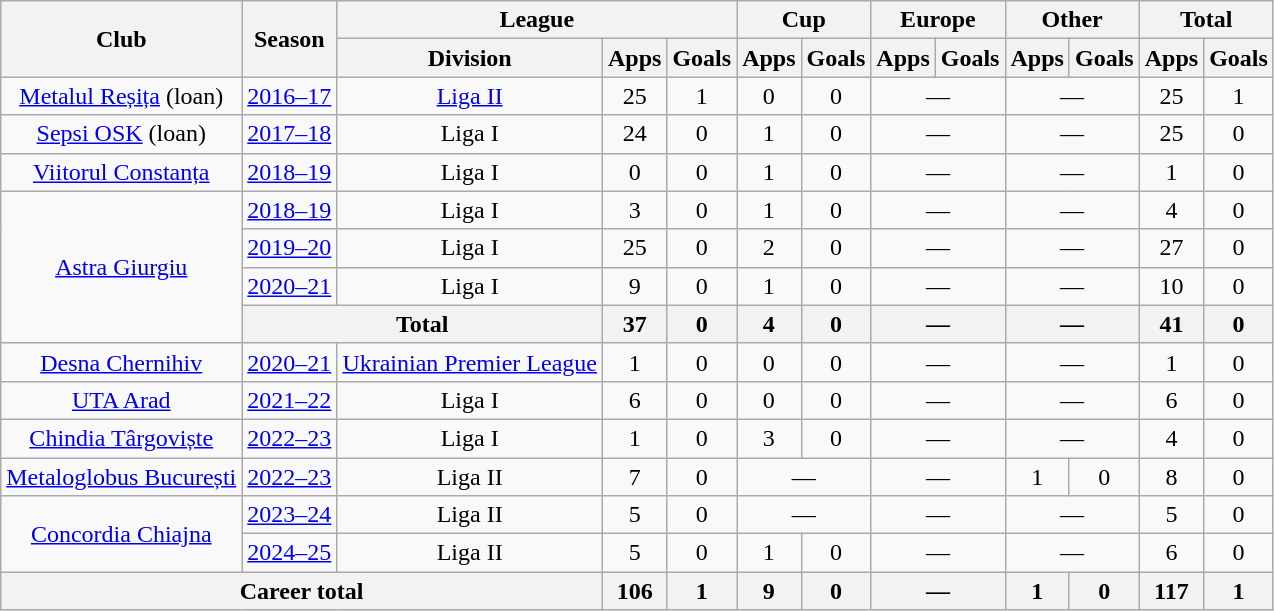<table class="wikitable" style="text-align:center">
<tr>
<th rowspan="2">Club</th>
<th rowspan="2">Season</th>
<th colspan="3">League</th>
<th colspan="2">Cup</th>
<th colspan="2">Europe</th>
<th colspan="2">Other</th>
<th colspan="2">Total</th>
</tr>
<tr>
<th>Division</th>
<th>Apps</th>
<th>Goals</th>
<th>Apps</th>
<th>Goals</th>
<th>Apps</th>
<th>Goals</th>
<th>Apps</th>
<th>Goals</th>
<th>Apps</th>
<th>Goals</th>
</tr>
<tr>
<td rowspan="1"><a href='#'>Metalul Reșița</a> (loan)</td>
<td><a href='#'>2016–17</a></td>
<td><a href='#'>Liga II</a></td>
<td>25</td>
<td>1</td>
<td>0</td>
<td>0</td>
<td colspan="2">—</td>
<td colspan="2">—</td>
<td>25</td>
<td>1</td>
</tr>
<tr>
<td rowspan="1"><a href='#'>Sepsi OSK</a> (loan)</td>
<td><a href='#'>2017–18</a></td>
<td>Liga I</td>
<td>24</td>
<td>0</td>
<td>1</td>
<td>0</td>
<td colspan="2">—</td>
<td colspan="2">—</td>
<td>25</td>
<td>0</td>
</tr>
<tr>
<td rowspan="1"><a href='#'>Viitorul Constanța</a></td>
<td><a href='#'>2018–19</a></td>
<td>Liga I</td>
<td>0</td>
<td>0</td>
<td>1</td>
<td>0</td>
<td colspan="2">—</td>
<td colspan="2">—</td>
<td>1</td>
<td>0</td>
</tr>
<tr>
<td rowspan="4"><a href='#'>Astra Giurgiu</a></td>
<td><a href='#'>2018–19</a></td>
<td>Liga I</td>
<td>3</td>
<td>0</td>
<td>1</td>
<td>0</td>
<td colspan="2">—</td>
<td colspan="2">—</td>
<td>4</td>
<td>0</td>
</tr>
<tr>
<td><a href='#'>2019–20</a></td>
<td>Liga I</td>
<td>25</td>
<td>0</td>
<td>2</td>
<td>0</td>
<td colspan="2">—</td>
<td colspan="2">—</td>
<td>27</td>
<td>0</td>
</tr>
<tr>
<td><a href='#'>2020–21</a></td>
<td>Liga I</td>
<td>9</td>
<td>0</td>
<td>1</td>
<td>0</td>
<td colspan="2">—</td>
<td colspan="2">—</td>
<td>10</td>
<td>0</td>
</tr>
<tr>
<th colspan="2">Total</th>
<th>37</th>
<th>0</th>
<th>4</th>
<th>0</th>
<th colspan="2">—</th>
<th colspan="2">—</th>
<th>41</th>
<th>0</th>
</tr>
<tr>
<td rowspan="1"><a href='#'>Desna Chernihiv</a></td>
<td><a href='#'>2020–21</a></td>
<td><a href='#'>Ukrainian Premier League</a></td>
<td>1</td>
<td>0</td>
<td>0</td>
<td>0</td>
<td colspan="2">—</td>
<td colspan="2">—</td>
<td>1</td>
<td>0</td>
</tr>
<tr>
<td rowspan="1"><a href='#'>UTA Arad</a></td>
<td><a href='#'>2021–22</a></td>
<td>Liga I</td>
<td>6</td>
<td>0</td>
<td>0</td>
<td>0</td>
<td colspan="2">—</td>
<td colspan="2">—</td>
<td>6</td>
<td>0</td>
</tr>
<tr>
<td rowspan="1"><a href='#'>Chindia Târgoviște</a></td>
<td><a href='#'>2022–23</a></td>
<td>Liga I</td>
<td>1</td>
<td>0</td>
<td>3</td>
<td>0</td>
<td colspan="2">—</td>
<td colspan="2">—</td>
<td>4</td>
<td>0</td>
</tr>
<tr>
<td rowspan="1"><a href='#'>Metaloglobus București</a></td>
<td><a href='#'>2022–23</a></td>
<td>Liga II</td>
<td>7</td>
<td>0</td>
<td colspan="2">—</td>
<td colspan="2">—</td>
<td>1</td>
<td>0</td>
<td>8</td>
<td>0</td>
</tr>
<tr>
<td rowspan="2"><a href='#'>Concordia Chiajna</a></td>
<td><a href='#'>2023–24</a></td>
<td>Liga II</td>
<td>5</td>
<td>0</td>
<td colspan="2">—</td>
<td colspan="2">—</td>
<td colspan="2">—</td>
<td>5</td>
<td>0</td>
</tr>
<tr>
<td><a href='#'>2024–25</a></td>
<td>Liga II</td>
<td>5</td>
<td>0</td>
<td>1</td>
<td>0</td>
<td colspan="2">—</td>
<td colspan="2">—</td>
<td>6</td>
<td>0</td>
</tr>
<tr>
<th colspan="3">Career total</th>
<th>106</th>
<th>1</th>
<th>9</th>
<th>0</th>
<th colspan="2">—</th>
<th>1</th>
<th>0</th>
<th>117</th>
<th>1</th>
</tr>
</table>
